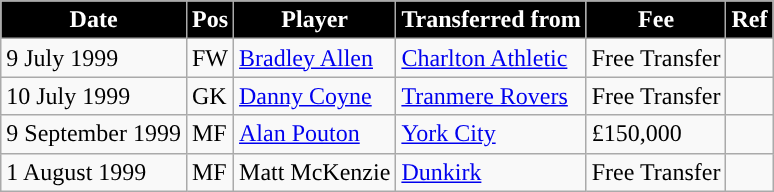<table class="wikitable plainrowheaders sortable">
<tr>
<th style="background:#000000; color:#FFFFFF; ">Date</th>
<th style="background:#000000; color:#FFFFff; ">Pos</th>
<th style="background:#000000; color:#FFFFff; ">Player</th>
<th style="background:#000000; color:#FFFFff; ">Transferred from</th>
<th style="background:#000000; color:#FFFFff; ">Fee</th>
<th style="background:#000000; color:#FFFFff; ">Ref</th>
</tr>
<tr>
<td>9 July 1999</td>
<td>FW</td>
<td> <a href='#'>Bradley Allen</a></td>
<td> <a href='#'>Charlton Athletic</a></td>
<td>Free Transfer</td>
<td></td>
</tr>
<tr>
<td>10 July 1999</td>
<td>GK</td>
<td> <a href='#'>Danny Coyne</a></td>
<td> <a href='#'>Tranmere Rovers</a></td>
<td>Free Transfer</td>
</tr>
<tr>
<td>9 September 1999</td>
<td>MF</td>
<td> <a href='#'>Alan Pouton</a></td>
<td> <a href='#'>York City</a></td>
<td>£150,000</td>
<td></td>
</tr>
<tr>
<td>1 August 1999</td>
<td>MF</td>
<td> Matt McKenzie</td>
<td> <a href='#'>Dunkirk</a></td>
<td>Free Transfer</td>
<td></td>
</tr>
</table>
